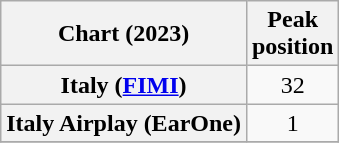<table class="wikitable plainrowheaders sortable" style="text-align:center;">
<tr>
<th scope="col">Chart (2023)</th>
<th scope="col">Peak<br>position</th>
</tr>
<tr>
<th scope="row">Italy (<a href='#'>FIMI</a>)</th>
<td>32</td>
</tr>
<tr>
<th scope="row">Italy Airplay (EarOne)</th>
<td>1</td>
</tr>
<tr>
</tr>
</table>
